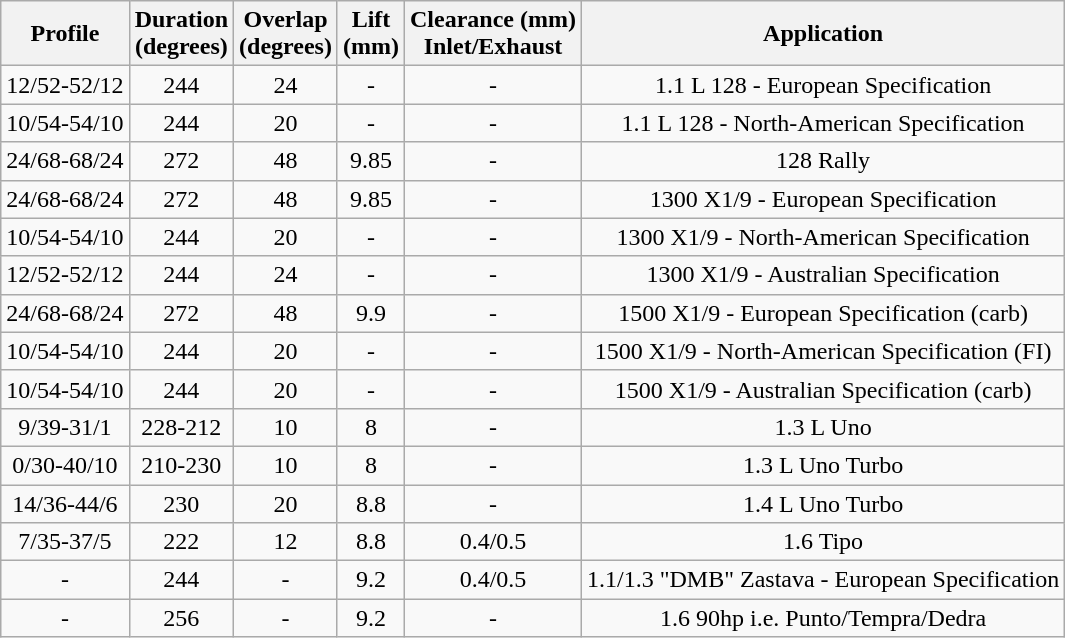<table class="wikitable" style="text-align:center">
<tr>
<th>Profile</th>
<th>Duration<br>(degrees)</th>
<th>Overlap<br>(degrees)</th>
<th>Lift<br>(mm)</th>
<th>Clearance (mm)<br>Inlet/Exhaust</th>
<th>Application</th>
</tr>
<tr>
<td>12/52-52/12</td>
<td>244</td>
<td>24</td>
<td>-</td>
<td>-</td>
<td>1.1 L 128 - European Specification</td>
</tr>
<tr>
<td>10/54-54/10</td>
<td>244</td>
<td>20</td>
<td>-</td>
<td>-</td>
<td>1.1 L 128 - North-American Specification</td>
</tr>
<tr>
<td>24/68-68/24</td>
<td>272</td>
<td>48</td>
<td>9.85</td>
<td>-</td>
<td>128 Rally</td>
</tr>
<tr>
<td>24/68-68/24</td>
<td>272</td>
<td>48</td>
<td>9.85</td>
<td>-</td>
<td>1300 X1/9 - European Specification</td>
</tr>
<tr>
<td>10/54-54/10</td>
<td>244</td>
<td>20</td>
<td>-</td>
<td>-</td>
<td>1300 X1/9 - North-American Specification</td>
</tr>
<tr>
<td>12/52-52/12</td>
<td>244</td>
<td>24</td>
<td>-</td>
<td>-</td>
<td>1300 X1/9 - Australian Specification</td>
</tr>
<tr>
<td>24/68-68/24</td>
<td>272</td>
<td>48</td>
<td>9.9</td>
<td>-</td>
<td>1500  X1/9 - European Specification (carb)</td>
</tr>
<tr>
<td>10/54-54/10</td>
<td>244</td>
<td>20</td>
<td>-</td>
<td>-</td>
<td>1500 X1/9 - North-American Specification (FI)</td>
</tr>
<tr>
<td>10/54-54/10</td>
<td>244</td>
<td>20</td>
<td>-</td>
<td>-</td>
<td>1500 X1/9 - Australian Specification (carb)</td>
</tr>
<tr>
<td>9/39-31/1</td>
<td>228-212</td>
<td>10</td>
<td>8</td>
<td>-</td>
<td>1.3 L Uno</td>
</tr>
<tr>
<td>0/30-40/10</td>
<td>210-230</td>
<td>10</td>
<td>8</td>
<td>-</td>
<td>1.3 L Uno Turbo</td>
</tr>
<tr>
<td>14/36-44/6</td>
<td>230</td>
<td>20</td>
<td>8.8</td>
<td>-</td>
<td>1.4 L Uno Turbo</td>
</tr>
<tr>
<td>7/35-37/5</td>
<td>222</td>
<td>12</td>
<td>8.8</td>
<td>0.4/0.5</td>
<td>1.6 Tipo</td>
</tr>
<tr>
<td>-</td>
<td>244</td>
<td>-</td>
<td>9.2</td>
<td>0.4/0.5</td>
<td>1.1/1.3 "DMB" Zastava - European Specification</td>
</tr>
<tr>
<td>-</td>
<td>256</td>
<td>-</td>
<td>9.2</td>
<td>-</td>
<td>1.6 90hp i.e. Punto/Tempra/Dedra</td>
</tr>
</table>
